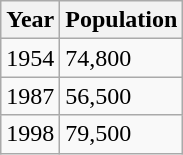<table class=wikitable>
<tr>
<th>Year</th>
<th>Population</th>
</tr>
<tr>
<td>1954</td>
<td>74,800</td>
</tr>
<tr>
<td>1987</td>
<td>56,500</td>
</tr>
<tr>
<td>1998</td>
<td>79,500</td>
</tr>
</table>
